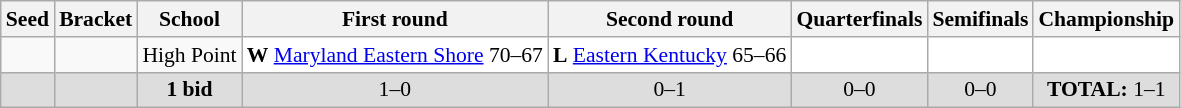<table class="sortable wikitable" style="white-space:nowrap; font-size:90%;">
<tr>
<th>Seed</th>
<th>Bracket</th>
<th>School</th>
<th>First round</th>
<th>Second round</th>
<th>Quarterfinals</th>
<th>Semifinals</th>
<th>Championship</th>
</tr>
<tr>
<td></td>
<td></td>
<td>High Point</td>
<td style="background:#fff;"><strong>W</strong> <a href='#'>Maryland Eastern Shore</a> 70–67</td>
<td style="background:#fff;"><strong>L</strong> <a href='#'>Eastern Kentucky</a> 65–66</td>
<td style="background:#fff;"></td>
<td style="background:#fff;"></td>
<td style="background:#fff;"></td>
</tr>
<tr class="sortbottom"  style="text-align:center; background:#ddd;">
<td></td>
<td></td>
<td><strong>1 bid</strong></td>
<td>1–0 </td>
<td>0–1 </td>
<td>0–0 </td>
<td>0–0 </td>
<td><strong>TOTAL:</strong> 1–1 </td>
</tr>
</table>
